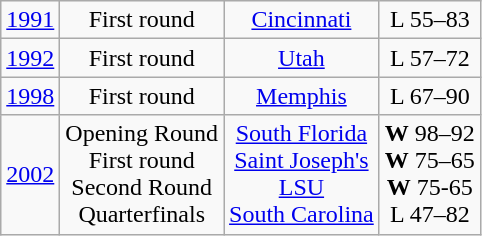<table class="wikitable">
<tr align="center">
<td><a href='#'>1991</a></td>
<td>First round</td>
<td><a href='#'>Cincinnati</a></td>
<td>L 55–83</td>
</tr>
<tr align="center">
<td><a href='#'>1992</a></td>
<td>First round</td>
<td><a href='#'>Utah</a></td>
<td>L 57–72</td>
</tr>
<tr align="center">
<td><a href='#'>1998</a></td>
<td>First round</td>
<td><a href='#'>Memphis</a></td>
<td>L 67–90</td>
</tr>
<tr align="center">
<td><a href='#'>2002</a></td>
<td>Opening Round<br>First round<br>Second Round<br>Quarterfinals</td>
<td><a href='#'>South Florida</a><br><a href='#'>Saint Joseph's</a><br><a href='#'>LSU</a><br><a href='#'>South Carolina</a></td>
<td><strong>W</strong> 98–92<br><strong>W</strong> 75–65<br><strong>W</strong> 75-65<br>L 47–82</td>
</tr>
</table>
